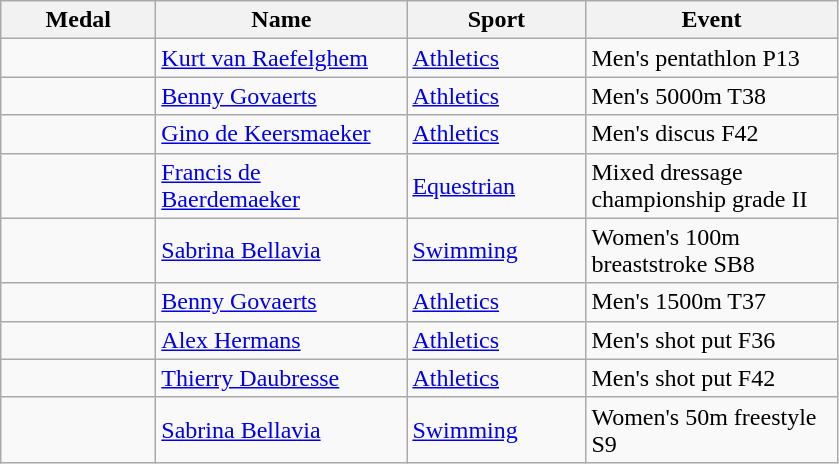<table class="wikitable">
<tr>
<th style="width:6em">Medal</th>
<th style="width:10em">Name</th>
<th style="width:7em">Sport</th>
<th style="width:10em">Event</th>
</tr>
<tr>
<td></td>
<td><a href='#'>Kurt van Raefelghem</a></td>
<td><a href='#'>Athletics</a></td>
<td>Men's pentathlon P13</td>
</tr>
<tr>
<td></td>
<td><a href='#'>Benny Govaerts</a></td>
<td><a href='#'>Athletics</a></td>
<td>Men's 5000m T38</td>
</tr>
<tr>
<td></td>
<td><a href='#'>Gino de Keersmaeker</a></td>
<td><a href='#'>Athletics</a></td>
<td>Men's discus F42</td>
</tr>
<tr>
<td></td>
<td><a href='#'>Francis de Baerdemaeker</a></td>
<td><a href='#'>Equestrian</a></td>
<td>Mixed dressage championship grade II</td>
</tr>
<tr>
<td></td>
<td><a href='#'>Sabrina Bellavia</a></td>
<td><a href='#'>Swimming</a></td>
<td>Women's 100m breaststroke SB8</td>
</tr>
<tr>
<td></td>
<td><a href='#'>Benny Govaerts</a></td>
<td><a href='#'>Athletics</a></td>
<td>Men's 1500m T37</td>
</tr>
<tr>
<td></td>
<td><a href='#'>Alex Hermans</a></td>
<td><a href='#'>Athletics</a></td>
<td>Men's shot put F36</td>
</tr>
<tr>
<td></td>
<td><a href='#'>Thierry Daubresse</a></td>
<td><a href='#'>Athletics</a></td>
<td>Men's shot put F42</td>
</tr>
<tr>
<td></td>
<td><a href='#'>Sabrina Bellavia</a></td>
<td><a href='#'>Swimming</a></td>
<td>Women's 50m freestyle S9</td>
</tr>
</table>
